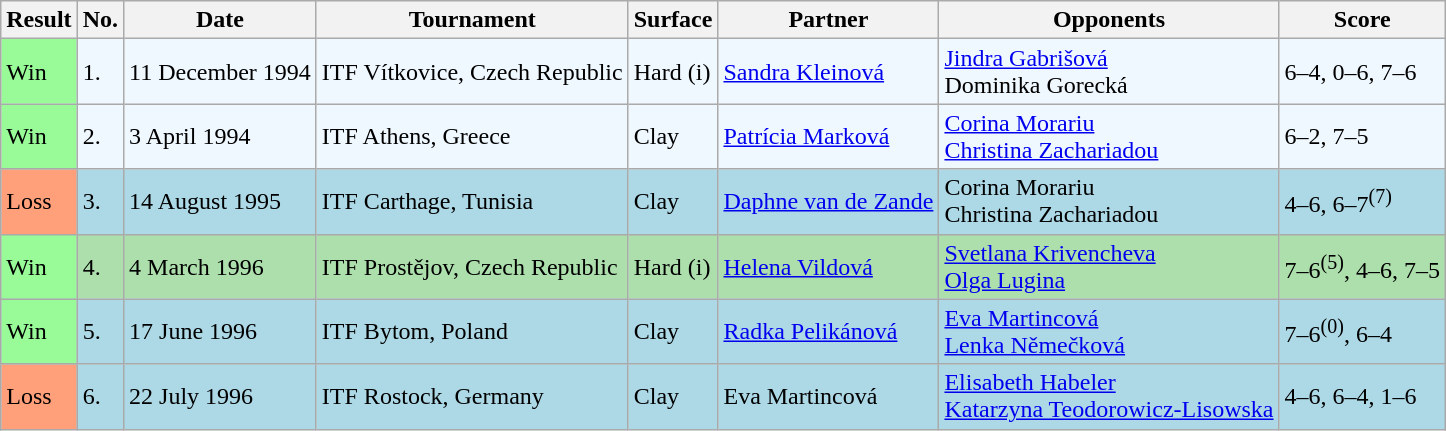<table class="sortable wikitable">
<tr>
<th>Result</th>
<th>No.</th>
<th>Date</th>
<th>Tournament</th>
<th>Surface</th>
<th>Partner</th>
<th>Opponents</th>
<th class="unsortable">Score</th>
</tr>
<tr style="background:#f0f8ff;">
<td style="background:#98fb98;">Win</td>
<td>1.</td>
<td>11 December 1994</td>
<td>ITF Vítkovice, Czech Republic</td>
<td>Hard (i)</td>
<td> <a href='#'>Sandra Kleinová</a></td>
<td> <a href='#'>Jindra Gabrišová</a> <br>  Dominika Gorecká</td>
<td>6–4, 0–6, 7–6</td>
</tr>
<tr style="background:#f0f8ff;">
<td style="background:#98fb98;">Win</td>
<td>2.</td>
<td>3 April 1994</td>
<td>ITF Athens, Greece</td>
<td>Clay</td>
<td> <a href='#'>Patrícia Marková</a></td>
<td> <a href='#'>Corina Morariu</a> <br>  <a href='#'>Christina Zachariadou</a></td>
<td>6–2, 7–5</td>
</tr>
<tr style="background:lightblue;">
<td style="background:#ffa07a;">Loss</td>
<td>3.</td>
<td>14 August 1995</td>
<td>ITF Carthage, Tunisia</td>
<td>Clay</td>
<td> <a href='#'>Daphne van de Zande</a></td>
<td> Corina Morariu <br>  Christina Zachariadou</td>
<td>4–6, 6–7<sup>(7)</sup></td>
</tr>
<tr style="background:#addfad;">
<td style="background:#98fb98;">Win</td>
<td>4.</td>
<td>4 March 1996</td>
<td>ITF Prostějov, Czech Republic</td>
<td>Hard (i)</td>
<td> <a href='#'>Helena Vildová</a></td>
<td> <a href='#'>Svetlana Krivencheva</a> <br>  <a href='#'>Olga Lugina</a></td>
<td>7–6<sup>(5)</sup>, 4–6, 7–5</td>
</tr>
<tr bgcolor="lightblue">
<td style="background:#98fb98;">Win</td>
<td>5.</td>
<td>17 June 1996</td>
<td>ITF Bytom, Poland</td>
<td>Clay</td>
<td> <a href='#'>Radka Pelikánová</a></td>
<td> <a href='#'>Eva Martincová</a> <br>  <a href='#'>Lenka Němečková</a></td>
<td>7–6<sup>(0)</sup>, 6–4</td>
</tr>
<tr style="background:lightblue;">
<td style="background:#ffa07a;">Loss</td>
<td>6.</td>
<td>22 July 1996</td>
<td>ITF Rostock, Germany</td>
<td>Clay</td>
<td> Eva Martincová</td>
<td> <a href='#'>Elisabeth Habeler</a> <br>  <a href='#'>Katarzyna Teodorowicz-Lisowska</a></td>
<td>4–6, 6–4, 1–6</td>
</tr>
</table>
